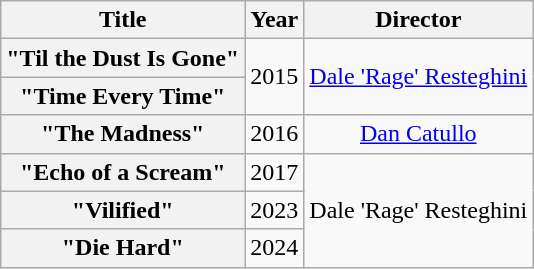<table class="wikitable plainrowheaders" style="text-align: center">
<tr>
<th>Title</th>
<th>Year</th>
<th>Director</th>
</tr>
<tr>
<th scope="row">"Til the Dust Is Gone"</th>
<td rowspan="2">2015</td>
<td rowspan="2"><a href='#'>Dale 'Rage' Resteghini</a></td>
</tr>
<tr>
<th scope="row">"Time Every Time"</th>
</tr>
<tr>
<th scope="row">"The Madness"</th>
<td>2016</td>
<td><a href='#'>Dan Catullo</a></td>
</tr>
<tr>
<th scope="row">"Echo of a Scream"</th>
<td>2017</td>
<td rowspan="3">Dale 'Rage' Resteghini</td>
</tr>
<tr>
<th scope="row">"Vilified"</th>
<td>2023</td>
</tr>
<tr>
<th scope="row">"Die Hard"</th>
<td>2024</td>
</tr>
</table>
